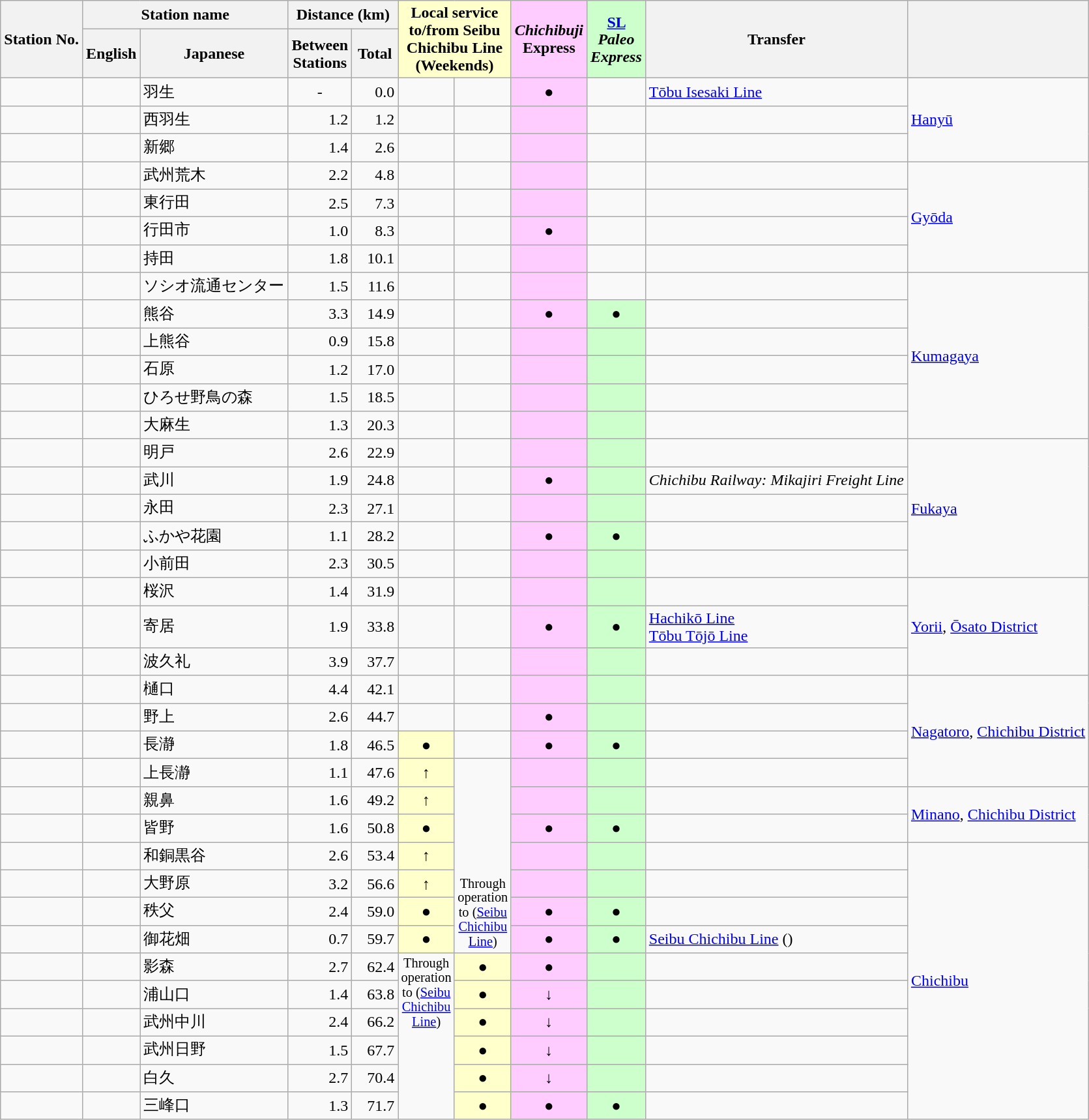<table class="wikitable">
<tr>
<th rowspan="2">Station No.</th>
<th colspan="2">Station name</th>
<th colspan="2">Distance (km)</th>
<th style="width:2em; background:#ffc;" rowspan="2" colspan="2">Local service to/from Seibu Chichibu Line<br>(Weekends)</th>
<th rowspan="2" style="background:#fcf; width:1em;"><em>Chichibuji</em><br>Express</th>
<th rowspan="2" style="width:1em; background:#cfc; line-height:1.1;"><a href='#'>SL</a> <em>Paleo Express</em></th>
<th rowspan="2">Transfer</th>
<th rowspan="2"></th>
</tr>
<tr>
<th>English</th>
<th>Japanese</th>
<th style="width:2.5em;">Between<br>Stations</th>
<th style="width:2.5em;">Total</th>
</tr>
<tr>
<td></td>
<td></td>
<td>羽生</td>
<td style="text-align:center;">-</td>
<td style="text-align:right;">0.0</td>
<td style="width:1em;"> </td>
<td style="width:1em;"> </td>
<td style="background:#fcf; text-align:center;">●</td>
<td> </td>
<td><a href='#'>Tōbu Isesaki Line</a></td>
<td rowspan="3"><a href='#'>Hanyū</a></td>
</tr>
<tr>
<td></td>
<td></td>
<td>西羽生</td>
<td style="text-align:right;">1.2</td>
<td style="text-align:right;">1.2</td>
<td> </td>
<td> </td>
<td style="background:#fcf; text-align:center;"></td>
<td> </td>
<td> </td>
</tr>
<tr>
<td></td>
<td></td>
<td>新郷</td>
<td style="text-align:right;">1.4</td>
<td style="text-align:right;">2.6</td>
<td> </td>
<td> </td>
<td style="background:#fcf; text-align:center;"></td>
<td> </td>
<td> </td>
</tr>
<tr>
<td></td>
<td></td>
<td>武州荒木</td>
<td style="text-align:right;">2.2</td>
<td style="text-align:right;">4.8</td>
<td> </td>
<td> </td>
<td style="background:#fcf; text-align:center;"></td>
<td> </td>
<td> </td>
<td rowspan=4><a href='#'>Gyōda</a></td>
</tr>
<tr>
<td></td>
<td></td>
<td>東行田</td>
<td style="text-align:right;">2.5</td>
<td style="text-align:right;">7.3</td>
<td> </td>
<td> </td>
<td style="background:#fcf; text-align:center;"></td>
<td> </td>
<td> </td>
</tr>
<tr>
<td></td>
<td></td>
<td>行田市</td>
<td style="text-align:right;">1.0</td>
<td style="text-align:right;">8.3</td>
<td> </td>
<td> </td>
<td style="background:#fcf; text-align:center;">●</td>
<td> </td>
<td> </td>
</tr>
<tr>
<td></td>
<td></td>
<td>持田</td>
<td style="text-align:right;">1.8</td>
<td style="text-align:right;">10.1</td>
<td> </td>
<td> </td>
<td style="background:#fcf; text-align:center;"></td>
<td> </td>
<td> </td>
</tr>
<tr>
<td></td>
<td></td>
<td>ソシオ流通センター</td>
<td style="text-align:right;">1.5</td>
<td style="text-align:right;">11.6</td>
<td> </td>
<td> </td>
<td style="background:#fcf; text-align:center;"></td>
<td> </td>
<td> </td>
<td rowspan="6"><a href='#'>Kumagaya</a></td>
</tr>
<tr>
<td></td>
<td></td>
<td>熊谷</td>
<td style="text-align:right;">3.3</td>
<td style="text-align:right;">14.9</td>
<td> </td>
<td> </td>
<td style="background:#fcf; text-align:center;">●</td>
<td style="background:#cfc; text-align:center;">●</td>
<td></td>
</tr>
<tr>
<td></td>
<td></td>
<td>上熊谷</td>
<td style="text-align:right;">0.9</td>
<td style="text-align:right;">15.8</td>
<td> </td>
<td> </td>
<td style="background:#fcf; text-align:center;"></td>
<td style="background:#cfc; text-align:center;"></td>
<td> </td>
</tr>
<tr>
<td></td>
<td></td>
<td>石原</td>
<td style="text-align:right;">1.2</td>
<td style="text-align:right;">17.0</td>
<td> </td>
<td> </td>
<td style="background:#fcf; text-align:center;"></td>
<td style="background:#cfc; text-align:center;"></td>
<td> </td>
</tr>
<tr>
<td></td>
<td></td>
<td>ひろせ野鳥の森</td>
<td style="text-align:right;">1.5</td>
<td style="text-align:right;">18.5</td>
<td> </td>
<td> </td>
<td style="background:#fcf; text-align:center;"></td>
<td style="background:#cfc; text-align:center;"></td>
<td> </td>
</tr>
<tr>
<td></td>
<td></td>
<td>大麻生</td>
<td style="text-align:right;">1.3</td>
<td style="text-align:right;">20.3</td>
<td> </td>
<td> </td>
<td style="background:#fcf; text-align:center;"></td>
<td style="background:#cfc; text-align:center;"></td>
<td> </td>
</tr>
<tr>
<td></td>
<td></td>
<td>明戸</td>
<td style="text-align:right;">2.6</td>
<td style="text-align:right;">22.9</td>
<td> </td>
<td> </td>
<td style="background:#fcf; text-align:center;"></td>
<td style="background:#cfc; text-align:center;"></td>
<td> </td>
<td rowspan="5"><a href='#'>Fukaya</a></td>
</tr>
<tr>
<td></td>
<td></td>
<td>武川</td>
<td style="text-align:right;">1.9</td>
<td style="text-align:right;">24.8</td>
<td> </td>
<td> </td>
<td style="background:#fcf; text-align:center;">●</td>
<td style="background:#cfc; text-align:center;"></td>
<td><em>Chichibu Railway: Mikajiri Freight Line</em></td>
</tr>
<tr>
<td></td>
<td></td>
<td>永田</td>
<td style="text-align:right;">2.3</td>
<td style="text-align:right;">27.1</td>
<td> </td>
<td> </td>
<td style="background:#fcf; text-align:center;"></td>
<td style="background:#cfc; text-align:center;"></td>
<td> </td>
</tr>
<tr>
<td></td>
<td></td>
<td>ふかや花園</td>
<td style="text-align:right;">1.1</td>
<td style="text-align:right;">28.2</td>
<td> </td>
<td> </td>
<td style="background:#fcf; text-align:center;">●</td>
<td style="background:#cfc; text-align:center;">●</td>
<td> </td>
</tr>
<tr>
<td></td>
<td></td>
<td>小前田</td>
<td style="text-align:right;">2.3</td>
<td style="text-align:right;">30.5</td>
<td> </td>
<td> </td>
<td style="background:#fcf; text-align:center;"></td>
<td style="background:#cfc; text-align:center;"></td>
<td> </td>
</tr>
<tr>
<td></td>
<td></td>
<td>桜沢</td>
<td style="text-align:right;">1.4</td>
<td style="text-align:right;">31.9</td>
<td> </td>
<td> </td>
<td style="background:#fcf; text-align:center;"></td>
<td style="background:#cfc; text-align:center;"></td>
<td> </td>
<td rowspan="3"><a href='#'>Yorii</a>, <a href='#'>Ōsato District</a></td>
</tr>
<tr>
<td></td>
<td></td>
<td>寄居</td>
<td style="text-align:right;">1.9</td>
<td style="text-align:right;">33.8</td>
<td> </td>
<td> </td>
<td style="background:#fcf; text-align:center;">●</td>
<td style="background:#cfc; text-align:center;">●</td>
<td><a href='#'>Hachikō Line</a><br><a href='#'>Tōbu Tōjō Line</a></td>
</tr>
<tr>
<td></td>
<td></td>
<td>波久礼</td>
<td style="text-align:right;">3.9</td>
<td style="text-align:right;">37.7</td>
<td> </td>
<td> </td>
<td style="background:#fcf; text-align:center;"></td>
<td style="background:#cfc; text-align:center;"></td>
<td> </td>
</tr>
<tr>
<td></td>
<td></td>
<td>樋口</td>
<td style="text-align:right;">4.4</td>
<td style="text-align:right;">42.1</td>
<td> </td>
<td> </td>
<td style="background:#fcf; text-align:center;"></td>
<td style="background:#cfc; text-align:center;"></td>
<td> </td>
<td rowspan="4"><a href='#'>Nagatoro</a>, <a href='#'>Chichibu District</a></td>
</tr>
<tr>
<td></td>
<td></td>
<td>野上</td>
<td style="text-align:right;">2.6</td>
<td style="text-align:right;">44.7</td>
<td> </td>
<td> </td>
<td style="background:#fcf; text-align:center;">●</td>
<td style="background:#cfc; text-align:center;"></td>
<td> </td>
</tr>
<tr>
<td></td>
<td></td>
<td>長瀞</td>
<td style="text-align:right;">1.8</td>
<td style="text-align:right;">46.5</td>
<td style="background:#ffc; text-align:center;">●</td>
<td> </td>
<td style="background:#fcf; text-align:center;">●</td>
<td style="background:#cfc; text-align:center;">●</td>
<td> </td>
</tr>
<tr>
<td></td>
<td></td>
<td>上長瀞</td>
<td style="text-align:right;">1.1</td>
<td style="text-align:right;">47.6</td>
<td style="background:#ffc; text-align:center;">↑</td>
<td rowspan="7" style="width:1em; text-align:center; vertical-align:bottom; font-size:85%; line-height:1.1;">Through operation to  (<a href='#'>Seibu Chichibu Line</a>)</td>
<td style="background:#fcf; text-align:center;"></td>
<td style="background:#cfc; text-align:center;"></td>
<td> </td>
</tr>
<tr>
<td></td>
<td></td>
<td>親鼻</td>
<td style="text-align:right;">1.6</td>
<td style="text-align:right;">49.2</td>
<td style="background:#ffc; text-align:center;">↑</td>
<td style="background:#fcf; text-align:center;"></td>
<td style="background:#cfc; text-align:center;"></td>
<td> </td>
<td rowspan="2"><a href='#'>Minano</a>, <a href='#'>Chichibu District</a></td>
</tr>
<tr>
<td></td>
<td></td>
<td>皆野</td>
<td style="text-align:right;">1.6</td>
<td style="text-align:right;">50.8</td>
<td style="background:#ffc; text-align:center;">●</td>
<td style="background:#fcf; text-align:center;">●</td>
<td style="background:#cfc; text-align:center;">●</td>
<td> </td>
</tr>
<tr>
<td></td>
<td></td>
<td>和銅黒谷</td>
<td style="text-align:right;">2.6</td>
<td style="text-align:right;">53.4</td>
<td style="background:#ffc; text-align:center;">↑</td>
<td style="background:#fcf; text-align:center;"></td>
<td style="background:#cfc; text-align:center;"></td>
<td> </td>
<td rowspan="10"><a href='#'>Chichibu</a></td>
</tr>
<tr>
<td></td>
<td></td>
<td>大野原</td>
<td style="text-align:right;">3.2</td>
<td style="text-align:right;">56.6</td>
<td style="background:#ffc; text-align:center;">↑</td>
<td style="background:#fcf; text-align:center;"></td>
<td style="background:#cfc; text-align:center;"></td>
<td> </td>
</tr>
<tr>
<td></td>
<td></td>
<td>秩父</td>
<td style="text-align:right;">2.4</td>
<td style="text-align:right;">59.0</td>
<td style="background:#ffc; text-align:center;">●</td>
<td style="background:#fcf; text-align:center;">●</td>
<td style="background:#cfc; text-align:center;">●</td>
<td> </td>
</tr>
<tr>
<td></td>
<td></td>
<td>御花畑</td>
<td style="text-align:right;">0.7</td>
<td style="text-align:right;">59.7</td>
<td style="background:#ffc; text-align:center;">●</td>
<td align="center" style="background:#fcf">●</td>
<td style="background:#cfc; text-align:center;">●</td>
<td><a href='#'>Seibu Chichibu Line</a> ()<br></td>
</tr>
<tr>
<td></td>
<td></td>
<td>影森</td>
<td style="text-align:right;">2.7</td>
<td style="text-align:right;">62.4</td>
<td rowspan="6" style="width:1em; text-align:center; vertical-align:top; font-size:85%; line-height:1.1;">Through operation to  (<a href='#'>Seibu Chichibu Line</a>)</td>
<td style="background:#ffc; text-align:center;">●</td>
<td align="center" style="background:#fcf">●</td>
<td style="background:#cfc; text-align:center;"></td>
<td> </td>
</tr>
<tr>
<td></td>
<td></td>
<td>浦山口</td>
<td style="text-align:right;">1.4</td>
<td style="text-align:right;">63.8</td>
<td style="background:#ffc; text-align:center;">●</td>
<td style="background:#fcf; text-align:center;">↓</td>
<td style="background:#cfc; text-align:center;"></td>
<td> </td>
</tr>
<tr>
<td></td>
<td></td>
<td>武州中川</td>
<td style="text-align:right;">2.4</td>
<td style="text-align:right;">66.2</td>
<td style="background:#ffc; text-align:center;">●</td>
<td style="background:#fcf; text-align:center;">↓</td>
<td style="background:#cfc; text-align:center;"></td>
<td> </td>
</tr>
<tr>
<td></td>
<td></td>
<td>武州日野</td>
<td style="text-align:right;">1.5</td>
<td style="text-align:right;">67.7</td>
<td style="background:#ffc; text-align:center;">●</td>
<td style="background:#fcf; text-align:center;">↓</td>
<td style="background:#cfc; text-align:center;"></td>
<td> </td>
</tr>
<tr>
<td></td>
<td></td>
<td>白久</td>
<td style="text-align:right;">2.7</td>
<td style="text-align:right;">70.4</td>
<td style="background:#ffc; text-align:center;">●</td>
<td style="background:#fcf; text-align:center;">↓</td>
<td style="background:#cfc; text-align:center;"></td>
<td> </td>
</tr>
<tr>
<td></td>
<td></td>
<td>三峰口</td>
<td style="text-align:right;">1.3</td>
<td style="text-align:right;">71.7</td>
<td style="background:#ffc; text-align:center;">●</td>
<td style="background:#fcf; text-align:center;">●</td>
<td style="background:#cfc; text-align:center;">●</td>
<td></td>
</tr>
</table>
